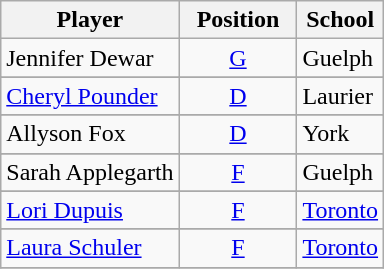<table class="wikitable">
<tr>
<th>Player</th>
<th>  Position  </th>
<th>School</th>
</tr>
<tr>
<td>Jennifer Dewar</td>
<td align=center><a href='#'>G</a></td>
<td>Guelph</td>
</tr>
<tr>
</tr>
<tr>
<td><a href='#'>Cheryl Pounder</a></td>
<td align=center><a href='#'>D</a></td>
<td>Laurier</td>
</tr>
<tr>
</tr>
<tr>
<td>Allyson Fox</td>
<td align=center><a href='#'>D</a></td>
<td>York</td>
</tr>
<tr>
</tr>
<tr>
<td>Sarah Applegarth</td>
<td align=center><a href='#'>F</a></td>
<td>Guelph</td>
</tr>
<tr>
</tr>
<tr>
<td><a href='#'>Lori Dupuis</a></td>
<td align=center><a href='#'>F</a></td>
<td><a href='#'>Toronto</a></td>
</tr>
<tr>
</tr>
<tr>
<td><a href='#'>Laura Schuler</a></td>
<td align=center><a href='#'>F</a></td>
<td><a href='#'>Toronto</a></td>
</tr>
<tr>
</tr>
</table>
